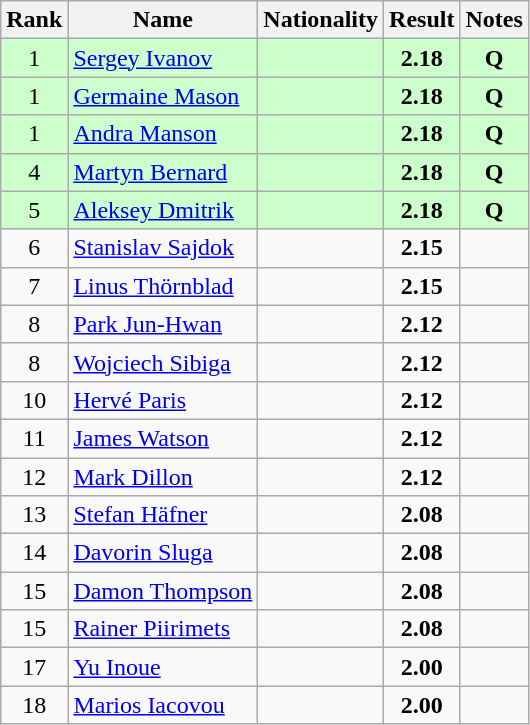<table class="wikitable sortable" style="text-align:center">
<tr>
<th>Rank</th>
<th>Name</th>
<th>Nationality</th>
<th>Result</th>
<th>Notes</th>
</tr>
<tr bgcolor=ccffcc>
<td>1</td>
<td align=left><a href='#'>Sergey Ivanov</a></td>
<td align=left></td>
<td><strong>2.18</strong></td>
<td><strong>Q</strong></td>
</tr>
<tr bgcolor=ccffcc>
<td>1</td>
<td align=left><a href='#'>Germaine Mason</a></td>
<td align=left></td>
<td><strong>2.18</strong></td>
<td><strong>Q</strong></td>
</tr>
<tr bgcolor=ccffcc>
<td>1</td>
<td align=left><a href='#'>Andra Manson</a></td>
<td align=left></td>
<td><strong>2.18</strong></td>
<td><strong>Q</strong></td>
</tr>
<tr bgcolor=ccffcc>
<td>4</td>
<td align=left><a href='#'>Martyn Bernard</a></td>
<td align=left></td>
<td><strong>2.18</strong></td>
<td><strong>Q</strong></td>
</tr>
<tr bgcolor=ccffcc>
<td>5</td>
<td align=left><a href='#'>Aleksey Dmitrik</a></td>
<td align=left></td>
<td><strong>2.18</strong></td>
<td><strong>Q</strong></td>
</tr>
<tr>
<td>6</td>
<td align=left><a href='#'>Stanislav Sajdok</a></td>
<td align=left></td>
<td><strong>2.15</strong></td>
<td></td>
</tr>
<tr>
<td>7</td>
<td align=left><a href='#'>Linus Thörnblad</a></td>
<td align=left></td>
<td><strong>2.15</strong></td>
<td></td>
</tr>
<tr>
<td>8</td>
<td align=left><a href='#'>Park Jun-Hwan</a></td>
<td align=left></td>
<td><strong>2.12</strong></td>
<td></td>
</tr>
<tr>
<td>8</td>
<td align=left><a href='#'>Wojciech Sibiga</a></td>
<td align=left></td>
<td><strong>2.12</strong></td>
<td></td>
</tr>
<tr>
<td>10</td>
<td align=left><a href='#'>Hervé Paris</a></td>
<td align=left></td>
<td><strong>2.12</strong></td>
<td></td>
</tr>
<tr>
<td>11</td>
<td align=left><a href='#'>James Watson</a></td>
<td align=left></td>
<td><strong>2.12</strong></td>
<td></td>
</tr>
<tr>
<td>12</td>
<td align=left><a href='#'>Mark Dillon</a></td>
<td align=left></td>
<td><strong>2.12</strong></td>
<td></td>
</tr>
<tr>
<td>13</td>
<td align=left><a href='#'>Stefan Häfner</a></td>
<td align=left></td>
<td><strong>2.08</strong></td>
<td></td>
</tr>
<tr>
<td>14</td>
<td align=left><a href='#'>Davorin Sluga</a></td>
<td align=left></td>
<td><strong>2.08</strong></td>
<td></td>
</tr>
<tr>
<td>15</td>
<td align=left><a href='#'>Damon Thompson</a></td>
<td align=left></td>
<td><strong>2.08</strong></td>
<td></td>
</tr>
<tr>
<td>15</td>
<td align=left><a href='#'>Rainer Piirimets</a></td>
<td align=left></td>
<td><strong>2.08</strong></td>
<td></td>
</tr>
<tr>
<td>17</td>
<td align=left><a href='#'>Yu Inoue</a></td>
<td align=left></td>
<td><strong>2.00</strong></td>
<td></td>
</tr>
<tr>
<td>18</td>
<td align=left><a href='#'>Marios Iacovou</a></td>
<td align=left></td>
<td><strong>2.00</strong></td>
<td></td>
</tr>
</table>
